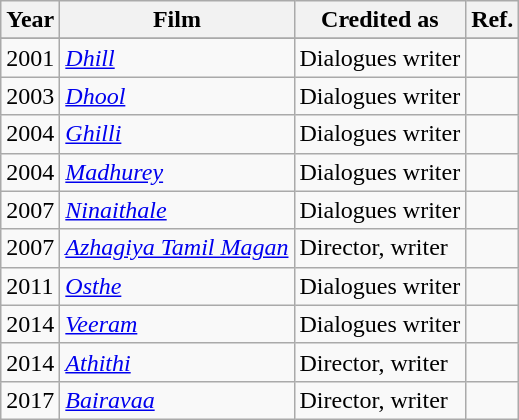<table class="wikitable sortable">
<tr>
<th>Year</th>
<th>Film</th>
<th>Credited as</th>
<th>Ref.</th>
</tr>
<tr>
</tr>
<tr>
<td>2001</td>
<td><em><a href='#'>Dhill</a></em></td>
<td>Dialogues writer</td>
<td></td>
</tr>
<tr>
<td>2003</td>
<td><em><a href='#'>Dhool</a></em></td>
<td>Dialogues writer</td>
<td></td>
</tr>
<tr>
<td>2004</td>
<td><em><a href='#'>Ghilli</a></em></td>
<td>Dialogues writer</td>
<td></td>
</tr>
<tr>
<td>2004</td>
<td><em><a href='#'>Madhurey</a></em></td>
<td>Dialogues writer</td>
<td></td>
</tr>
<tr>
<td>2007</td>
<td><em><a href='#'>Ninaithale</a></em></td>
<td>Dialogues writer</td>
<td></td>
</tr>
<tr>
<td>2007</td>
<td><em><a href='#'>Azhagiya Tamil Magan</a></em></td>
<td>Director, writer</td>
<td></td>
</tr>
<tr>
<td>2011</td>
<td><em><a href='#'>Osthe</a></em></td>
<td>Dialogues writer</td>
<td></td>
</tr>
<tr>
<td>2014</td>
<td><em> <a href='#'>Veeram</a></em></td>
<td>Dialogues writer</td>
<td></td>
</tr>
<tr>
<td>2014</td>
<td><em><a href='#'>Athithi</a></em></td>
<td>Director, writer</td>
<td></td>
</tr>
<tr>
<td>2017</td>
<td><em><a href='#'>Bairavaa</a></em></td>
<td>Director, writer</td>
<td></td>
</tr>
</table>
